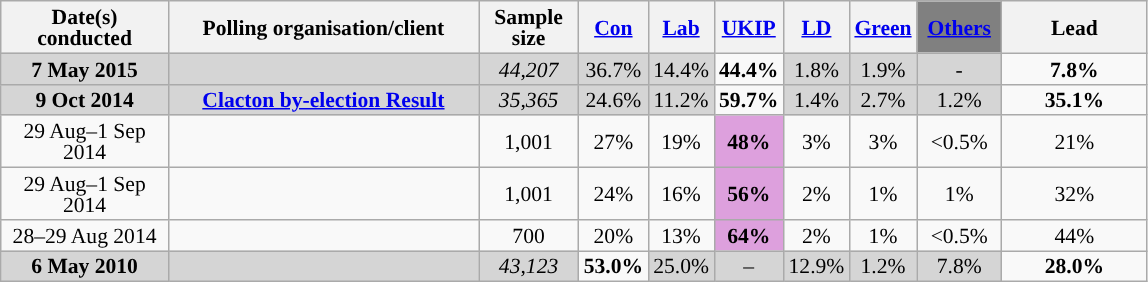<table class="wikitable sortable" style="text-align:center;font-size:90%;line-height:14px">
<tr>
<th ! style="width:105px;">Date(s)<br>conducted</th>
<th style="width:200px;">Polling organisation/client</th>
<th class="unsortable" style="width:60px;">Sample size</th>
<th class="unsortable" style="background:"><a href='#'><span>Con</span></a></th>
<th class="unsortable" style="background:"><a href='#'><span>Lab</span></a></th>
<th class="unsortable" style="background:"><a href='#'><span>UKIP</span></a></th>
<th class="unsortable" style="background:"><a href='#'><span>LD</span></a></th>
<th class="unsortable" style="background:"><a href='#'><span>Green</span></a></th>
<th class="unsortable" style="background:gray; width:50px;"><a href='#'><span>Others</span></a></th>
<th class="unsortable" style="width:90px;">Lead</th>
</tr>
<tr>
<td style="background:#D5D5D5"><strong>7 May 2015</strong></td>
<td style="background:#D5D5D5"></td>
<td style="background:#D5D5D5"><em>44,207</em></td>
<td style="background:#D5D5D5">36.7%</td>
<td style="background:#D5D5D5">14.4%</td>
<td style="background:"><strong>44.4%</strong></td>
<td style="background:#D5D5D5">1.8%</td>
<td style="background:#D5D5D5">1.9%</td>
<td style="background:#D5D5D5">-</td>
<td style="background:"><strong>7.8% </strong></td>
</tr>
<tr>
<td style="background:#D5D5D5"><strong>9 Oct 2014</strong></td>
<td style="background:#D5D5D5"><strong><a href='#'>Clacton by-election Result</a></strong></td>
<td style="background:#D5D5D5"><em>35,365</em></td>
<td style="background:#D5D5D5">24.6%</td>
<td style="background:#D5D5D5">11.2%</td>
<td style="background:"><strong>59.7%</strong></td>
<td style="background:#D5D5D5">1.4%</td>
<td style="background:#D5D5D5">2.7%</td>
<td style="background:#D5D5D5">1.2%</td>
<td style="background:"><strong>35.1% </strong></td>
</tr>
<tr>
<td>29 Aug–1 Sep 2014</td>
<td></td>
<td>1,001</td>
<td>27%</td>
<td>19%</td>
<td style="background:plum"><strong>48%</strong></td>
<td>3%</td>
<td>3%</td>
<td><0.5%</td>
<td style="background:">21%</td>
</tr>
<tr>
<td>29 Aug–1 Sep 2014</td>
<td></td>
<td>1,001</td>
<td>24%</td>
<td>16%</td>
<td style="background:plum"><strong>56%</strong></td>
<td>2%</td>
<td>1%</td>
<td>1%</td>
<td style="background:">32%</td>
</tr>
<tr>
<td>28–29 Aug 2014</td>
<td></td>
<td>700</td>
<td>20%</td>
<td>13%</td>
<td style="background:plum"><strong>64%</strong></td>
<td>2%</td>
<td>1%</td>
<td><0.5%</td>
<td style="background:">44%</td>
</tr>
<tr>
<td style="background:#D5D5D5"><strong>6 May 2010</strong></td>
<td style="background:#D5D5D5"></td>
<td style="background:#D5D5D5"><em>43,123</em></td>
<td style="background:"><strong>53.0%</strong></td>
<td style="background:#D5D5D5">25.0%</td>
<td style="background:#D5D5D5">–</td>
<td style="background:#D5D5D5">12.9%</td>
<td style="background:#D5D5D5">1.2%</td>
<td style="background:#D5D5D5">7.8%</td>
<td style="background:"><strong>28.0% </strong></td>
</tr>
</table>
